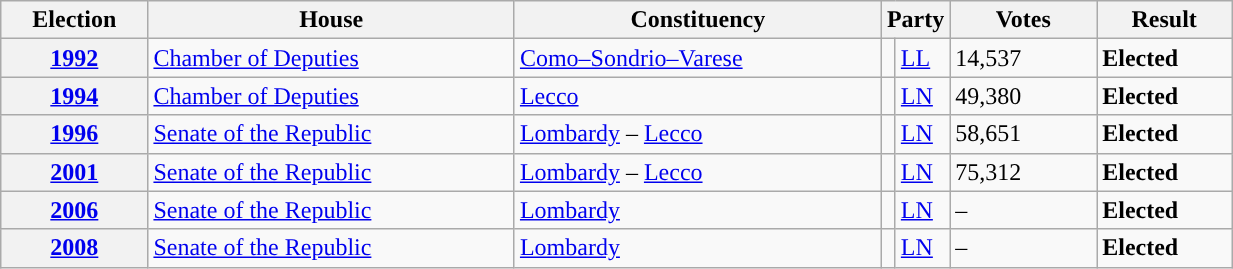<table class=wikitable style="width:65%; border:1px #AAAAFF solid">
<tr>
<th width=12%>Election</th>
<th width=30%>House</th>
<th width=30%>Constituency</th>
<th width=5% colspan="2">Party</th>
<th width=12%>Votes</th>
<th width=15%>Result</th>
</tr>
<tr>
<th><a href='#'>1992</a></th>
<td><a href='#'>Chamber of Deputies</a></td>
<td><a href='#'>Como–Sondrio–Varese</a></td>
<td></td>
<td><a href='#'>LL</a></td>
<td>14,537</td>
<td> <strong>Elected</strong></td>
</tr>
<tr>
<th><a href='#'>1994</a></th>
<td><a href='#'>Chamber of Deputies</a></td>
<td><a href='#'>Lecco</a></td>
<td></td>
<td><a href='#'>LN</a></td>
<td>49,380</td>
<td> <strong>Elected</strong></td>
</tr>
<tr>
<th><a href='#'>1996</a></th>
<td><a href='#'>Senate of the Republic</a></td>
<td><a href='#'>Lombardy</a> – <a href='#'>Lecco</a></td>
<td></td>
<td><a href='#'>LN</a></td>
<td>58,651</td>
<td> <strong>Elected</strong></td>
</tr>
<tr>
<th><a href='#'>2001</a></th>
<td><a href='#'>Senate of the Republic</a></td>
<td><a href='#'>Lombardy</a> – <a href='#'>Lecco</a></td>
<td></td>
<td><a href='#'>LN</a></td>
<td>75,312</td>
<td> <strong>Elected</strong></td>
</tr>
<tr>
<th><a href='#'>2006</a></th>
<td><a href='#'>Senate of the Republic</a></td>
<td><a href='#'>Lombardy</a></td>
<td></td>
<td><a href='#'>LN</a></td>
<td>–</td>
<td> <strong>Elected</strong></td>
</tr>
<tr>
<th><a href='#'>2008</a></th>
<td><a href='#'>Senate of the Republic</a></td>
<td><a href='#'>Lombardy</a></td>
<td></td>
<td><a href='#'>LN</a></td>
<td>–</td>
<td> <strong>Elected</strong></td>
</tr>
</table>
